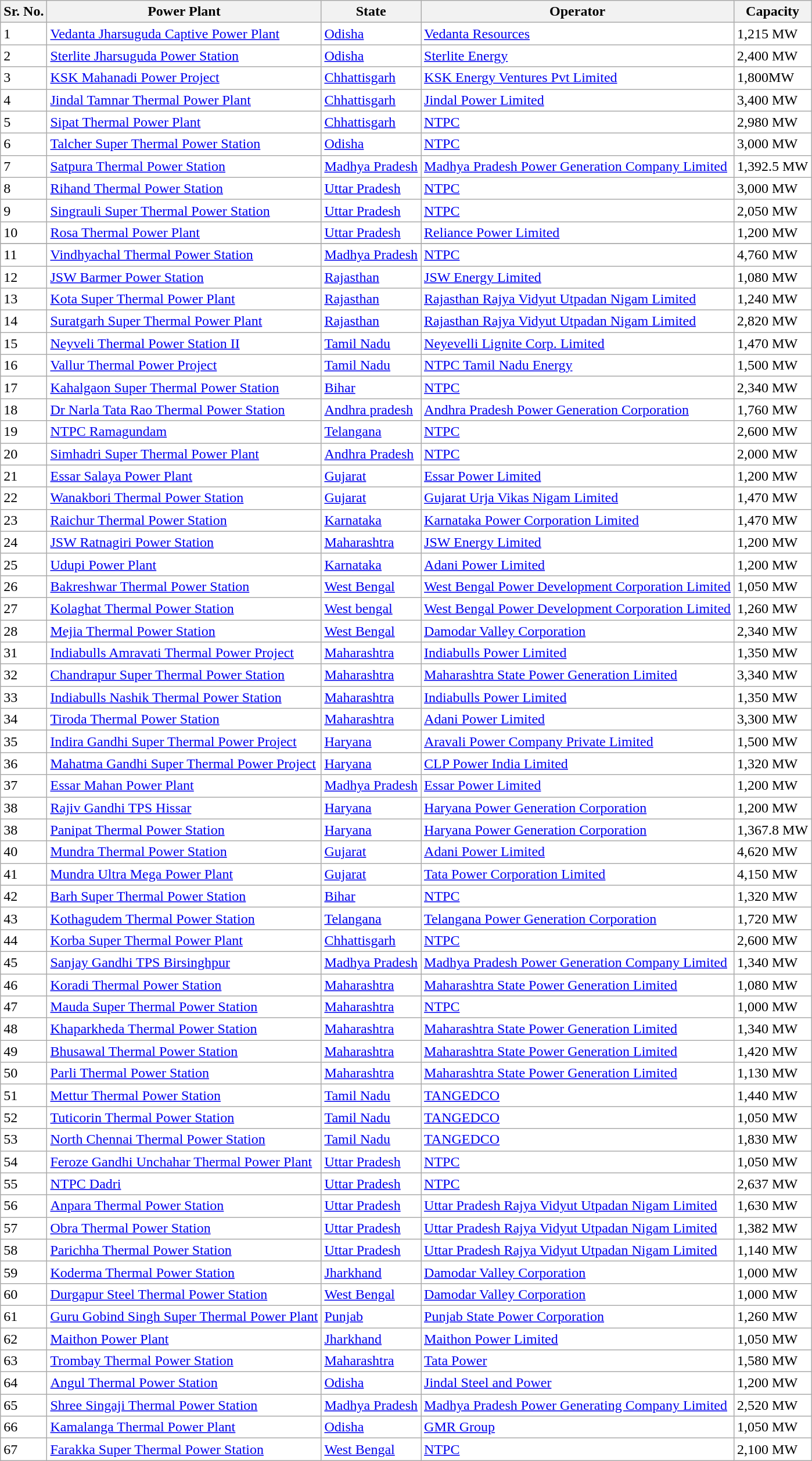<table class="wikitable sortable" style="background:#fff;">
<tr>
<th>Sr. No.</th>
<th>Power Plant</th>
<th>State</th>
<th>Operator</th>
<th>Capacity</th>
</tr>
<tr style="text-align:left;">
<td>1</td>
<td><a href='#'>Vedanta Jharsuguda Captive Power Plant</a></td>
<td><a href='#'>Odisha</a></td>
<td><a href='#'>Vedanta Resources</a></td>
<td>1,215 MW</td>
</tr>
<tr style="text-align:left;">
<td>2</td>
<td><a href='#'>Sterlite Jharsuguda Power Station</a></td>
<td><a href='#'>Odisha</a></td>
<td><a href='#'>Sterlite Energy</a></td>
<td>2,400 MW</td>
</tr>
<tr style="text-align:left;">
<td>3</td>
<td><a href='#'>KSK Mahanadi Power Project</a></td>
<td><a href='#'>Chhattisgarh</a></td>
<td><a href='#'>KSK Energy Ventures Pvt Limited</a></td>
<td>1,800MW</td>
</tr>
<tr style="text-align:left;">
<td>4</td>
<td><a href='#'>Jindal Tamnar Thermal Power Plant</a></td>
<td><a href='#'>Chhattisgarh</a></td>
<td><a href='#'>Jindal Power Limited</a></td>
<td>3,400 MW</td>
</tr>
<tr style="text-align:left;">
<td>5</td>
<td><a href='#'>Sipat Thermal Power Plant</a></td>
<td><a href='#'>Chhattisgarh</a></td>
<td><a href='#'>NTPC</a></td>
<td>2,980 MW</td>
</tr>
<tr style="text-align:left;">
<td>6</td>
<td><a href='#'>Talcher Super Thermal Power Station</a></td>
<td><a href='#'>Odisha</a></td>
<td><a href='#'>NTPC</a></td>
<td>3,000 MW</td>
</tr>
<tr style="text-align:left;">
<td>7</td>
<td><a href='#'>Satpura Thermal Power Station</a></td>
<td><a href='#'>Madhya Pradesh</a></td>
<td><a href='#'>Madhya Pradesh Power Generation Company Limited</a></td>
<td>1,392.5 MW</td>
</tr>
<tr style="text-align:left;">
<td>8</td>
<td><a href='#'>Rihand Thermal Power Station</a></td>
<td><a href='#'>Uttar Pradesh</a></td>
<td><a href='#'>NTPC</a></td>
<td>3,000 MW</td>
</tr>
<tr style="text-align:left;">
<td>9</td>
<td><a href='#'>Singrauli Super Thermal Power Station</a></td>
<td><a href='#'>Uttar Pradesh</a></td>
<td><a href='#'>NTPC</a></td>
<td>2,050 MW</td>
</tr>
<tr style="text-align:left;">
<td>10</td>
<td><a href='#'>Rosa Thermal Power Plant</a></td>
<td><a href='#'>Uttar Pradesh</a></td>
<td><a href='#'>Reliance Power Limited</a></td>
<td>1,200 MW</td>
</tr>
<tr style="text-align:left;">
</tr>
<tr style="text-align:left;">
<td>11</td>
<td><a href='#'>Vindhyachal Thermal Power Station</a></td>
<td><a href='#'>Madhya Pradesh</a></td>
<td><a href='#'>NTPC</a></td>
<td>4,760 MW</td>
</tr>
<tr style="text-align:left;">
<td>12</td>
<td><a href='#'>JSW Barmer Power Station</a></td>
<td><a href='#'>Rajasthan</a></td>
<td><a href='#'>JSW Energy Limited</a></td>
<td>1,080 MW</td>
</tr>
<tr style="text-align:left;">
<td>13</td>
<td><a href='#'>Kota Super Thermal Power Plant</a></td>
<td><a href='#'>Rajasthan</a></td>
<td><a href='#'>Rajasthan Rajya Vidyut Utpadan Nigam Limited</a></td>
<td>1,240 MW</td>
</tr>
<tr style="text-align:left;">
<td>14</td>
<td><a href='#'>Suratgarh Super Thermal Power Plant</a></td>
<td><a href='#'>Rajasthan</a></td>
<td><a href='#'>Rajasthan Rajya Vidyut Utpadan Nigam Limited</a></td>
<td>2,820 MW</td>
</tr>
<tr style="text-align:left;">
<td>15</td>
<td><a href='#'> Neyveli Thermal Power Station II</a></td>
<td><a href='#'>Tamil Nadu</a></td>
<td><a href='#'>Neyevelli Lignite Corp. Limited</a></td>
<td>1,470 MW</td>
</tr>
<tr style="text-align:left;">
<td>16</td>
<td><a href='#'>Vallur Thermal Power Project</a></td>
<td><a href='#'>Tamil Nadu</a></td>
<td><a href='#'>NTPC Tamil Nadu Energy</a></td>
<td>1,500 MW</td>
</tr>
<tr style="text-align:left;">
<td>17</td>
<td><a href='#'>Kahalgaon Super Thermal Power Station</a></td>
<td><a href='#'>Bihar</a></td>
<td><a href='#'>NTPC</a></td>
<td>2,340 MW</td>
</tr>
<tr style="text-align:left;">
<td>18</td>
<td><a href='#'>Dr Narla Tata Rao Thermal Power Station</a></td>
<td><a href='#'>Andhra pradesh</a></td>
<td><a href='#'>Andhra Pradesh Power Generation Corporation</a></td>
<td>1,760 MW</td>
</tr>
<tr style="text-align:left;">
<td>19</td>
<td><a href='#'>NTPC Ramagundam</a></td>
<td><a href='#'>Telangana</a></td>
<td><a href='#'>NTPC</a></td>
<td>2,600 MW</td>
</tr>
<tr style="text-align:left;">
<td>20</td>
<td><a href='#'>Simhadri Super Thermal Power Plant</a></td>
<td><a href='#'>Andhra Pradesh</a></td>
<td><a href='#'>NTPC</a></td>
<td>2,000 MW</td>
</tr>
<tr style="text-align:left;">
<td>21</td>
<td><a href='#'>Essar Salaya Power Plant</a></td>
<td><a href='#'>Gujarat</a></td>
<td><a href='#'>Essar Power Limited</a></td>
<td>1,200 MW</td>
</tr>
<tr style="text-align:left;">
<td>22</td>
<td><a href='#'>Wanakbori Thermal Power Station</a></td>
<td><a href='#'>Gujarat</a></td>
<td><a href='#'>Gujarat Urja Vikas Nigam Limited</a></td>
<td>1,470 MW</td>
</tr>
<tr style="text-align:left;">
<td>23</td>
<td><a href='#'>Raichur Thermal Power Station</a></td>
<td><a href='#'>Karnataka</a></td>
<td><a href='#'>Karnataka Power Corporation Limited</a></td>
<td>1,470 MW</td>
</tr>
<tr style="text-align:left;">
<td>24</td>
<td><a href='#'>JSW Ratnagiri Power Station</a></td>
<td><a href='#'>Maharashtra</a></td>
<td><a href='#'>JSW Energy Limited</a></td>
<td>1,200 MW</td>
</tr>
<tr style="text-align:left;">
<td>25</td>
<td><a href='#'>Udupi Power Plant</a></td>
<td><a href='#'>Karnataka</a></td>
<td><a href='#'>Adani Power Limited</a></td>
<td>1,200 MW</td>
</tr>
<tr style="text-align:left;">
<td>26</td>
<td><a href='#'>Bakreshwar Thermal Power Station</a></td>
<td><a href='#'>West Bengal</a></td>
<td><a href='#'>West Bengal Power Development Corporation Limited</a></td>
<td>1,050 MW</td>
</tr>
<tr style="text-align:left;">
<td>27</td>
<td><a href='#'>Kolaghat Thermal Power Station</a></td>
<td><a href='#'>West bengal</a></td>
<td><a href='#'>West Bengal Power Development Corporation Limited</a></td>
<td>1,260 MW</td>
</tr>
<tr style="text-align:left;">
<td>28</td>
<td><a href='#'>Mejia Thermal Power Station</a></td>
<td><a href='#'>West Bengal</a></td>
<td><a href='#'>Damodar Valley Corporation</a></td>
<td>2,340 MW</td>
</tr>
<tr style="text-align:left;">
<td>31</td>
<td><a href='#'>Indiabulls Amravati Thermal Power Project</a></td>
<td><a href='#'>Maharashtra</a></td>
<td><a href='#'>Indiabulls Power Limited</a></td>
<td>1,350 MW</td>
</tr>
<tr style="text-align:left;">
<td>32</td>
<td><a href='#'>Chandrapur Super Thermal Power Station</a></td>
<td><a href='#'>Maharashtra</a></td>
<td><a href='#'>Maharashtra State Power Generation Limited</a></td>
<td>3,340 MW</td>
</tr>
<tr style="text-align:left;">
<td>33</td>
<td><a href='#'>Indiabulls Nashik Thermal Power Station</a></td>
<td><a href='#'>Maharashtra</a></td>
<td><a href='#'>Indiabulls Power Limited</a></td>
<td>1,350 MW</td>
</tr>
<tr style="text-align:left;">
<td>34</td>
<td><a href='#'>Tiroda Thermal Power Station</a></td>
<td><a href='#'>Maharashtra</a></td>
<td><a href='#'>Adani Power Limited</a></td>
<td>3,300 MW</td>
</tr>
<tr style="text-align:left;">
<td>35</td>
<td><a href='#'>Indira Gandhi Super Thermal Power Project</a></td>
<td><a href='#'>Haryana</a></td>
<td><a href='#'>Aravali Power Company Private Limited</a></td>
<td>1,500 MW</td>
</tr>
<tr style="text-align:left;">
<td>36</td>
<td><a href='#'>Mahatma Gandhi Super Thermal Power Project</a></td>
<td><a href='#'>Haryana</a></td>
<td><a href='#'>CLP Power India Limited</a></td>
<td>1,320 MW</td>
</tr>
<tr style="text-align:left;">
<td>37</td>
<td><a href='#'>Essar Mahan Power Plant</a></td>
<td><a href='#'>Madhya Pradesh</a></td>
<td><a href='#'>Essar Power Limited</a></td>
<td>1,200 MW</td>
</tr>
<tr style="text-align:left;">
<td>38</td>
<td><a href='#'>Rajiv Gandhi TPS Hissar</a></td>
<td><a href='#'>Haryana</a></td>
<td><a href='#'>Haryana Power Generation Corporation</a></td>
<td>1,200 MW</td>
</tr>
<tr style="text-align:left;">
<td>38</td>
<td><a href='#'>Panipat Thermal Power Station</a></td>
<td><a href='#'>Haryana</a></td>
<td><a href='#'>Haryana Power Generation Corporation</a></td>
<td>1,367.8 MW</td>
</tr>
<tr style="text-align:left;">
<td>40</td>
<td><a href='#'>Mundra Thermal Power Station</a></td>
<td><a href='#'>Gujarat</a></td>
<td><a href='#'>Adani Power Limited</a></td>
<td>4,620 MW</td>
</tr>
<tr style="text-align:left;">
<td>41</td>
<td><a href='#'>Mundra Ultra Mega Power Plant</a></td>
<td><a href='#'>Gujarat</a></td>
<td><a href='#'>Tata Power Corporation Limited</a></td>
<td>4,150 MW</td>
</tr>
<tr style="text-align:left;">
<td>42</td>
<td><a href='#'>Barh Super Thermal Power Station</a></td>
<td><a href='#'>Bihar</a></td>
<td><a href='#'>NTPC</a></td>
<td>1,320 MW</td>
</tr>
<tr style="text-align:left;">
<td>43</td>
<td><a href='#'>Kothagudem Thermal Power Station</a></td>
<td><a href='#'>Telangana</a></td>
<td><a href='#'>Telangana Power Generation Corporation</a></td>
<td>1,720 MW</td>
</tr>
<tr style="text-align:left;">
<td>44</td>
<td><a href='#'>Korba Super Thermal Power Plant</a></td>
<td><a href='#'>Chhattisgarh</a></td>
<td><a href='#'>NTPC</a></td>
<td>2,600 MW</td>
</tr>
<tr style="text-align:left;">
<td>45</td>
<td><a href='#'>Sanjay Gandhi TPS Birsinghpur</a></td>
<td><a href='#'>Madhya Pradesh</a></td>
<td><a href='#'>Madhya Pradesh Power Generation Company Limited</a></td>
<td>1,340 MW</td>
</tr>
<tr style="text-align:left;">
<td>46</td>
<td><a href='#'>Koradi Thermal Power Station</a></td>
<td><a href='#'>Maharashtra</a></td>
<td><a href='#'>Maharashtra State Power Generation Limited</a></td>
<td>1,080 MW</td>
</tr>
<tr style="text-align:left;">
<td>47</td>
<td><a href='#'>Mauda Super Thermal Power Station</a></td>
<td><a href='#'>Maharashtra</a></td>
<td><a href='#'>NTPC</a></td>
<td>1,000 MW</td>
</tr>
<tr style="text-align:left;">
<td>48</td>
<td><a href='#'>Khaparkheda Thermal Power Station</a></td>
<td><a href='#'>Maharashtra</a></td>
<td><a href='#'>Maharashtra State Power Generation Limited</a></td>
<td>1,340 MW</td>
</tr>
<tr style="text-align:left;">
<td>49</td>
<td><a href='#'>Bhusawal Thermal Power Station</a></td>
<td><a href='#'>Maharashtra</a></td>
<td><a href='#'>Maharashtra State Power Generation Limited</a></td>
<td>1,420 MW</td>
</tr>
<tr style="text-align:left;">
<td>50</td>
<td><a href='#'>Parli Thermal Power Station</a></td>
<td><a href='#'>Maharashtra</a></td>
<td><a href='#'>Maharashtra State Power Generation Limited</a></td>
<td>1,130 MW</td>
</tr>
<tr style="text-align:left;">
<td>51</td>
<td><a href='#'>Mettur Thermal Power Station</a></td>
<td><a href='#'>Tamil Nadu</a></td>
<td><a href='#'>TANGEDCO</a></td>
<td>1,440 MW</td>
</tr>
<tr style="text-align:left;">
<td>52</td>
<td><a href='#'>Tuticorin Thermal Power Station</a></td>
<td><a href='#'>Tamil Nadu</a></td>
<td><a href='#'>TANGEDCO</a></td>
<td>1,050 MW</td>
</tr>
<tr style="text-align:left;">
<td>53</td>
<td><a href='#'>North Chennai Thermal Power Station</a></td>
<td><a href='#'>Tamil Nadu</a></td>
<td><a href='#'>TANGEDCO</a></td>
<td>1,830 MW</td>
</tr>
<tr style="text-align:left;">
<td>54</td>
<td><a href='#'>Feroze Gandhi Unchahar Thermal Power Plant</a></td>
<td><a href='#'>Uttar Pradesh</a></td>
<td><a href='#'>NTPC</a></td>
<td>1,050 MW</td>
</tr>
<tr style="text-align:left;">
<td>55</td>
<td><a href='#'>NTPC Dadri</a></td>
<td><a href='#'>Uttar Pradesh</a></td>
<td><a href='#'>NTPC</a></td>
<td>2,637 MW</td>
</tr>
<tr style="text-align:left;">
<td>56</td>
<td><a href='#'>Anpara Thermal Power Station</a></td>
<td><a href='#'>Uttar Pradesh</a></td>
<td><a href='#'>Uttar Pradesh Rajya Vidyut Utpadan Nigam Limited</a></td>
<td>1,630 MW</td>
</tr>
<tr style="text-align:left;">
<td>57</td>
<td><a href='#'>Obra Thermal Power Station</a></td>
<td><a href='#'>Uttar Pradesh</a></td>
<td><a href='#'>Uttar Pradesh Rajya Vidyut Utpadan Nigam Limited</a></td>
<td>1,382 MW</td>
</tr>
<tr style="text-align:left;">
<td>58</td>
<td><a href='#'>Parichha Thermal Power Station</a></td>
<td><a href='#'>Uttar Pradesh</a></td>
<td><a href='#'>Uttar Pradesh Rajya Vidyut Utpadan Nigam Limited</a></td>
<td>1,140 MW</td>
</tr>
<tr style="text-align:left;">
<td>59</td>
<td><a href='#'>Koderma Thermal Power Station</a></td>
<td><a href='#'>Jharkhand</a></td>
<td><a href='#'>Damodar Valley Corporation</a></td>
<td>1,000 MW</td>
</tr>
<tr style="text-align:left;">
<td>60</td>
<td><a href='#'>Durgapur Steel Thermal Power Station</a></td>
<td><a href='#'>West Bengal</a></td>
<td><a href='#'>Damodar Valley Corporation</a></td>
<td>1,000 MW</td>
</tr>
<tr style="text-align:left;">
<td>61</td>
<td><a href='#'>Guru Gobind Singh Super Thermal Power Plant</a></td>
<td><a href='#'>Punjab</a></td>
<td><a href='#'>Punjab State Power Corporation</a></td>
<td>1,260 MW</td>
</tr>
<tr style="text-align:left;">
<td>62</td>
<td><a href='#'>Maithon Power Plant</a></td>
<td><a href='#'>Jharkhand</a></td>
<td><a href='#'>Maithon Power Limited</a></td>
<td>1,050 MW</td>
</tr>
<tr style="text-align:left;">
<td>63</td>
<td><a href='#'>Trombay Thermal Power Station</a></td>
<td><a href='#'>Maharashtra</a></td>
<td><a href='#'>Tata Power</a></td>
<td>1,580 MW</td>
</tr>
<tr style="text-align:left;">
<td>64</td>
<td><a href='#'>Angul Thermal Power Station</a></td>
<td><a href='#'>Odisha</a></td>
<td><a href='#'>Jindal Steel and Power</a></td>
<td>1,200 MW</td>
</tr>
<tr style="text-align:left;">
<td>65</td>
<td><a href='#'>Shree Singaji Thermal Power Station</a></td>
<td><a href='#'>Madhya Pradesh</a></td>
<td><a href='#'>Madhya Pradesh Power Generating Company Limited</a></td>
<td>2,520 MW</td>
</tr>
<tr style="text-align:left;">
<td>66</td>
<td><a href='#'>Kamalanga Thermal Power Plant</a></td>
<td><a href='#'>Odisha</a></td>
<td><a href='#'>GMR Group</a></td>
<td>1,050 MW</td>
</tr>
<tr style="text-align:left;">
<td>67</td>
<td><a href='#'>Farakka Super Thermal Power Station</a></td>
<td><a href='#'>West Bengal</a></td>
<td><a href='#'>NTPC</a></td>
<td>2,100 MW</td>
</tr>
</table>
